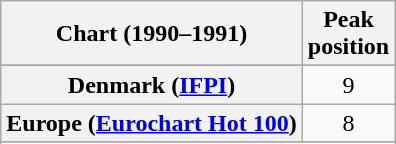<table class="wikitable sortable plainrowheaders" style="text-align:center">
<tr>
<th>Chart (1990–1991)</th>
<th>Peak<br>position</th>
</tr>
<tr>
</tr>
<tr>
</tr>
<tr>
<th scope="row">Denmark (<a href='#'>IFPI</a>)</th>
<td>9</td>
</tr>
<tr>
<th scope="row">Europe (<a href='#'>Eurochart Hot 100</a>)</th>
<td>8</td>
</tr>
<tr>
</tr>
<tr>
</tr>
<tr>
</tr>
<tr>
</tr>
<tr>
</tr>
<tr>
</tr>
<tr>
</tr>
<tr>
</tr>
</table>
